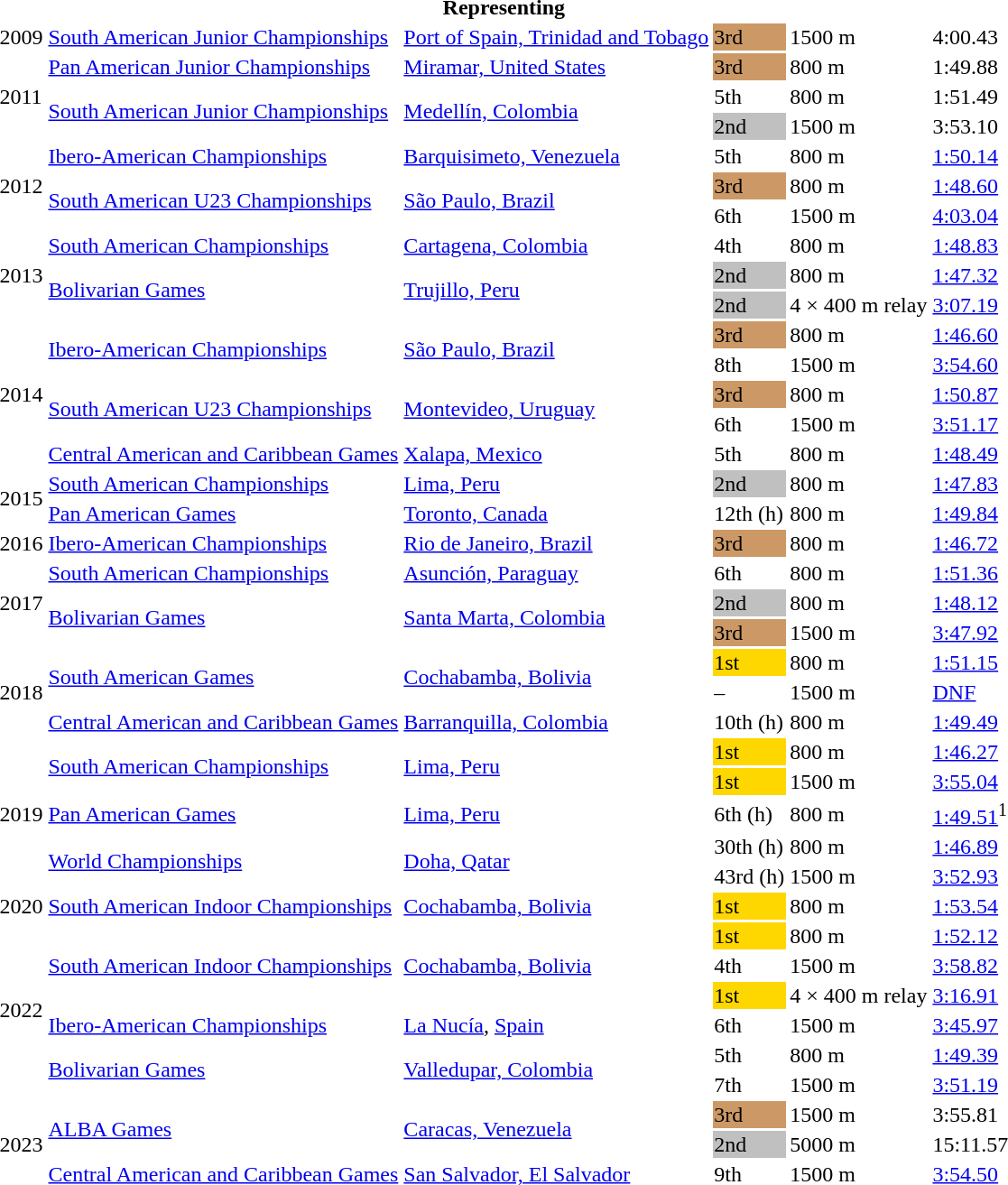<table>
<tr>
<th colspan="6">Representing </th>
</tr>
<tr>
<td>2009</td>
<td><a href='#'>South American Junior Championships</a></td>
<td><a href='#'>Port of Spain, Trinidad and Tobago</a></td>
<td bgcolor=cc9966>3rd</td>
<td>1500 m</td>
<td>4:00.43</td>
</tr>
<tr>
<td rowspan=3>2011</td>
<td><a href='#'>Pan American Junior Championships</a></td>
<td><a href='#'>Miramar, United States</a></td>
<td bgcolor=cc9966>3rd</td>
<td>800 m</td>
<td>1:49.88</td>
</tr>
<tr>
<td rowspan=2><a href='#'>South American Junior Championships</a></td>
<td rowspan=2><a href='#'>Medellín, Colombia</a></td>
<td>5th</td>
<td>800 m</td>
<td>1:51.49</td>
</tr>
<tr>
<td bgcolor=silver>2nd</td>
<td>1500 m</td>
<td>3:53.10</td>
</tr>
<tr>
<td rowspan=3>2012</td>
<td><a href='#'>Ibero-American Championships</a></td>
<td><a href='#'>Barquisimeto, Venezuela</a></td>
<td>5th</td>
<td>800 m</td>
<td><a href='#'>1:50.14</a></td>
</tr>
<tr>
<td rowspan=2><a href='#'>South American U23 Championships</a></td>
<td rowspan=2><a href='#'>São Paulo, Brazil</a></td>
<td bgcolor=cc9966>3rd</td>
<td>800 m</td>
<td><a href='#'>1:48.60</a></td>
</tr>
<tr>
<td>6th</td>
<td>1500 m</td>
<td><a href='#'>4:03.04</a></td>
</tr>
<tr>
<td rowspan=3>2013</td>
<td><a href='#'>South American Championships</a></td>
<td><a href='#'>Cartagena, Colombia</a></td>
<td>4th</td>
<td>800 m</td>
<td><a href='#'>1:48.83</a></td>
</tr>
<tr>
<td rowspan=2><a href='#'>Bolivarian Games</a></td>
<td rowspan=2><a href='#'>Trujillo, Peru</a></td>
<td bgcolor=silver>2nd</td>
<td>800 m</td>
<td><a href='#'>1:47.32</a></td>
</tr>
<tr>
<td bgcolor=silver>2nd</td>
<td>4 × 400 m relay</td>
<td><a href='#'>3:07.19</a></td>
</tr>
<tr>
<td rowspan=5>2014</td>
<td rowspan=2><a href='#'>Ibero-American Championships</a></td>
<td rowspan=2><a href='#'>São Paulo, Brazil</a></td>
<td bgcolor=cc9966>3rd</td>
<td>800 m</td>
<td><a href='#'>1:46.60</a></td>
</tr>
<tr>
<td>8th</td>
<td>1500 m</td>
<td><a href='#'>3:54.60</a></td>
</tr>
<tr>
<td rowspan=2><a href='#'>South American U23 Championships</a></td>
<td rowspan=2><a href='#'>Montevideo, Uruguay</a></td>
<td bgcolor=cc9966>3rd</td>
<td>800 m</td>
<td><a href='#'>1:50.87</a></td>
</tr>
<tr>
<td>6th</td>
<td>1500 m</td>
<td><a href='#'>3:51.17</a></td>
</tr>
<tr>
<td><a href='#'>Central American and Caribbean Games</a></td>
<td><a href='#'>Xalapa, Mexico</a></td>
<td>5th</td>
<td>800 m</td>
<td><a href='#'>1:48.49</a></td>
</tr>
<tr>
<td rowspan=2>2015</td>
<td><a href='#'>South American Championships</a></td>
<td><a href='#'>Lima, Peru</a></td>
<td bgcolor=silver>2nd</td>
<td>800 m</td>
<td><a href='#'>1:47.83</a></td>
</tr>
<tr>
<td><a href='#'>Pan American Games</a></td>
<td><a href='#'>Toronto, Canada</a></td>
<td>12th (h)</td>
<td>800 m</td>
<td><a href='#'>1:49.84</a></td>
</tr>
<tr>
<td>2016</td>
<td><a href='#'>Ibero-American Championships</a></td>
<td><a href='#'>Rio de Janeiro, Brazil</a></td>
<td bgcolor=cc9966>3rd</td>
<td>800 m</td>
<td><a href='#'>1:46.72</a></td>
</tr>
<tr>
<td rowspan=3>2017</td>
<td><a href='#'>South American Championships</a></td>
<td><a href='#'>Asunción, Paraguay</a></td>
<td>6th</td>
<td>800 m</td>
<td><a href='#'>1:51.36</a></td>
</tr>
<tr>
<td rowspan=2><a href='#'>Bolivarian Games</a></td>
<td rowspan=2><a href='#'>Santa Marta, Colombia</a></td>
<td bgcolor=silver>2nd</td>
<td>800 m</td>
<td><a href='#'>1:48.12</a></td>
</tr>
<tr>
<td bgcolor=cc9966>3rd</td>
<td>1500 m</td>
<td><a href='#'>3:47.92</a></td>
</tr>
<tr>
<td rowspan=3>2018</td>
<td rowspan=2><a href='#'>South American Games</a></td>
<td rowspan=2><a href='#'>Cochabamba, Bolivia</a></td>
<td bgcolor=gold>1st</td>
<td>800 m</td>
<td><a href='#'>1:51.15</a></td>
</tr>
<tr>
<td>–</td>
<td>1500 m</td>
<td><a href='#'>DNF</a></td>
</tr>
<tr>
<td><a href='#'>Central American and Caribbean Games</a></td>
<td><a href='#'>Barranquilla, Colombia</a></td>
<td>10th (h)</td>
<td>800 m</td>
<td><a href='#'>1:49.49</a></td>
</tr>
<tr>
<td rowspan=5>2019</td>
<td rowspan=2><a href='#'>South American Championships</a></td>
<td rowspan=2><a href='#'>Lima, Peru</a></td>
<td bgcolor=gold>1st</td>
<td>800 m</td>
<td><a href='#'>1:46.27</a></td>
</tr>
<tr>
<td bgcolor=gold>1st</td>
<td>1500 m</td>
<td><a href='#'>3:55.04</a></td>
</tr>
<tr>
<td><a href='#'>Pan American Games</a></td>
<td><a href='#'>Lima, Peru</a></td>
<td>6th (h)</td>
<td>800 m</td>
<td><a href='#'>1:49.51</a><sup>1</sup></td>
</tr>
<tr>
<td rowspan=2><a href='#'>World Championships</a></td>
<td rowspan=2><a href='#'>Doha, Qatar</a></td>
<td>30th (h)</td>
<td>800 m</td>
<td><a href='#'>1:46.89</a></td>
</tr>
<tr>
<td>43rd (h)</td>
<td>1500 m</td>
<td><a href='#'>3:52.93</a></td>
</tr>
<tr>
<td>2020</td>
<td><a href='#'>South American Indoor Championships</a></td>
<td><a href='#'>Cochabamba, Bolivia</a></td>
<td bgcolor=gold>1st</td>
<td>800 m</td>
<td><a href='#'>1:53.54</a></td>
</tr>
<tr>
<td rowspan=6>2022</td>
<td rowspan=3><a href='#'>South American Indoor Championships</a></td>
<td rowspan=3><a href='#'>Cochabamba, Bolivia</a></td>
<td bgcolor=gold>1st</td>
<td>800 m</td>
<td><a href='#'>1:52.12</a></td>
</tr>
<tr>
<td>4th</td>
<td>1500 m</td>
<td><a href='#'>3:58.82</a></td>
</tr>
<tr>
<td bgcolor=gold>1st</td>
<td>4 × 400 m relay</td>
<td><a href='#'>3:16.91</a></td>
</tr>
<tr>
<td><a href='#'>Ibero-American Championships</a></td>
<td><a href='#'>La Nucía</a>, <a href='#'>Spain</a></td>
<td>6th</td>
<td>1500 m</td>
<td><a href='#'>3:45.97</a></td>
</tr>
<tr>
<td rowspan=2><a href='#'>Bolivarian Games</a></td>
<td rowspan=2><a href='#'>Valledupar, Colombia</a></td>
<td>5th</td>
<td>800 m</td>
<td><a href='#'>1:49.39</a></td>
</tr>
<tr>
<td>7th</td>
<td>1500 m</td>
<td><a href='#'>3:51.19</a></td>
</tr>
<tr>
<td rowspan=3>2023</td>
<td rowspan=2><a href='#'>ALBA Games</a></td>
<td rowspan=2><a href='#'>Caracas, Venezuela</a></td>
<td bgcolor=cc9966>3rd</td>
<td>1500 m</td>
<td>3:55.81</td>
</tr>
<tr>
<td bgcolor=silver>2nd</td>
<td>5000 m</td>
<td>15:11.57</td>
</tr>
<tr>
<td><a href='#'>Central American and Caribbean Games</a></td>
<td><a href='#'>San Salvador, El Salvador</a></td>
<td>9th</td>
<td>1500 m</td>
<td><a href='#'>3:54.50</a></td>
</tr>
</table>
